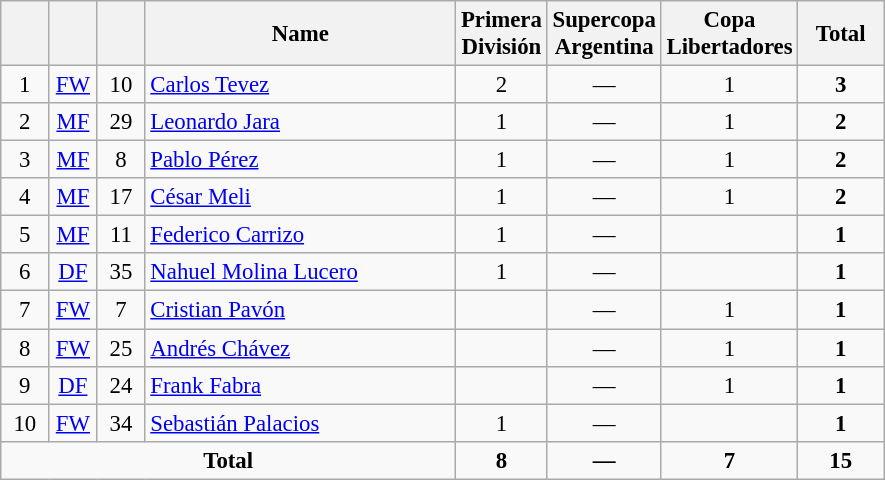<table class="wikitable sortable" style="font-size: 95%; text-align: center;">
<tr>
<th width=25></th>
<th width=25></th>
<th width=25></th>
<th width=200>Name</th>
<th width= 50>Primera División</th>
<th width= 50>Supercopa Argentina</th>
<th width= 50>Copa Libertadores</th>
<th width= 50>Total</th>
</tr>
<tr>
<td>1</td>
<td><a href='#'>FW</a></td>
<td>10</td>
<td align=left> <a href='#'>Carlos Tevez</a></td>
<td>2</td>
<td>—</td>
<td>1</td>
<td><strong>3</strong></td>
</tr>
<tr>
<td>2</td>
<td><a href='#'>MF</a></td>
<td>29</td>
<td align=left> <a href='#'>Leonardo Jara</a></td>
<td>1</td>
<td>—</td>
<td>1</td>
<td><strong>2</strong></td>
</tr>
<tr>
<td>3</td>
<td><a href='#'>MF</a></td>
<td>8</td>
<td align=left> <a href='#'>Pablo Pérez</a></td>
<td>1</td>
<td>—</td>
<td>1</td>
<td><strong>2</strong></td>
</tr>
<tr>
<td>4</td>
<td><a href='#'>MF</a></td>
<td>17</td>
<td align=left> <a href='#'>César Meli</a></td>
<td>1</td>
<td>—</td>
<td>1</td>
<td><strong>2</strong></td>
</tr>
<tr>
<td>5</td>
<td><a href='#'>MF</a></td>
<td>11</td>
<td align=left> <a href='#'>Federico Carrizo</a></td>
<td>1</td>
<td>—</td>
<td></td>
<td><strong>1</strong></td>
</tr>
<tr>
<td>6</td>
<td><a href='#'>DF</a></td>
<td>35</td>
<td align=left> <a href='#'>Nahuel Molina Lucero</a></td>
<td>1</td>
<td>—</td>
<td></td>
<td><strong>1</strong></td>
</tr>
<tr>
<td>7</td>
<td><a href='#'>FW</a></td>
<td>7</td>
<td align=left> <a href='#'>Cristian Pavón</a></td>
<td></td>
<td>—</td>
<td>1</td>
<td><strong>1</strong></td>
</tr>
<tr>
<td>8</td>
<td><a href='#'>FW</a></td>
<td>25</td>
<td align=left> <a href='#'>Andrés Chávez</a></td>
<td></td>
<td>—</td>
<td>1</td>
<td><strong>1</strong></td>
</tr>
<tr>
<td>9</td>
<td><a href='#'>DF</a></td>
<td>24</td>
<td align=left> <a href='#'>Frank Fabra</a></td>
<td></td>
<td>—</td>
<td>1</td>
<td><strong>1</strong></td>
</tr>
<tr>
<td>10</td>
<td><a href='#'>FW</a></td>
<td>34</td>
<td align=left> <a href='#'>Sebastián Palacios</a></td>
<td>1</td>
<td>—</td>
<td></td>
<td><strong>1</strong></td>
</tr>
<tr align=center>
<td colspan=4><strong>Total</strong></td>
<td><strong>8</strong></td>
<td><strong>—</strong></td>
<td><strong>7</strong></td>
<td><strong>15</strong></td>
</tr>
</table>
